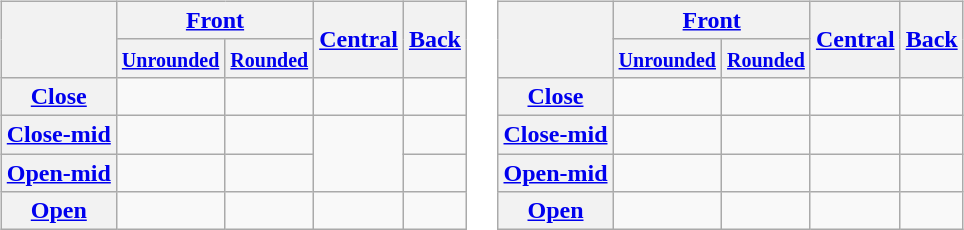<table>
<tr>
<td><br><table class="wikitable" style="text-align: center;">
<tr>
<th rowspan="2"></th>
<th colspan="2"><a href='#'>Front</a></th>
<th rowspan="2"><a href='#'>Central</a></th>
<th rowspan="2"><a href='#'>Back</a></th>
</tr>
<tr>
<th><small><a href='#'>Unrounded</a></small></th>
<th><small><a href='#'>Rounded</a></small></th>
</tr>
<tr>
<th><a href='#'>Close</a></th>
<td></td>
<td></td>
<td></td>
<td></td>
</tr>
<tr>
<th><a href='#'>Close-mid</a></th>
<td></td>
<td></td>
<td rowspan="2"></td>
<td></td>
</tr>
<tr>
<th><a href='#'>Open-mid</a></th>
<td></td>
<td></td>
<td></td>
</tr>
<tr>
<th><a href='#'>Open</a></th>
<td></td>
<td></td>
<td></td>
<td></td>
</tr>
</table>
</td>
<td><br><table class="wikitable" style="text-align: center">
<tr>
<th rowspan="2"></th>
<th colspan="2"><a href='#'>Front</a></th>
<th rowspan="2"><a href='#'>Central</a></th>
<th rowspan="2"><a href='#'>Back</a></th>
</tr>
<tr>
<th><small><a href='#'>Unrounded</a></small></th>
<th><small><a href='#'>Rounded</a></small></th>
</tr>
<tr>
<th><a href='#'>Close</a></th>
<td></td>
<td></td>
<td></td>
<td></td>
</tr>
<tr>
<th><a href='#'>Close-mid</a></th>
<td></td>
<td></td>
<td></td>
<td></td>
</tr>
<tr>
<th><a href='#'>Open-mid</a></th>
<td></td>
<td> </td>
<td></td>
<td> </td>
</tr>
<tr>
<th><a href='#'>Open</a></th>
<td> </td>
<td></td>
<td></td>
<td> </td>
</tr>
</table>
</td>
</tr>
</table>
